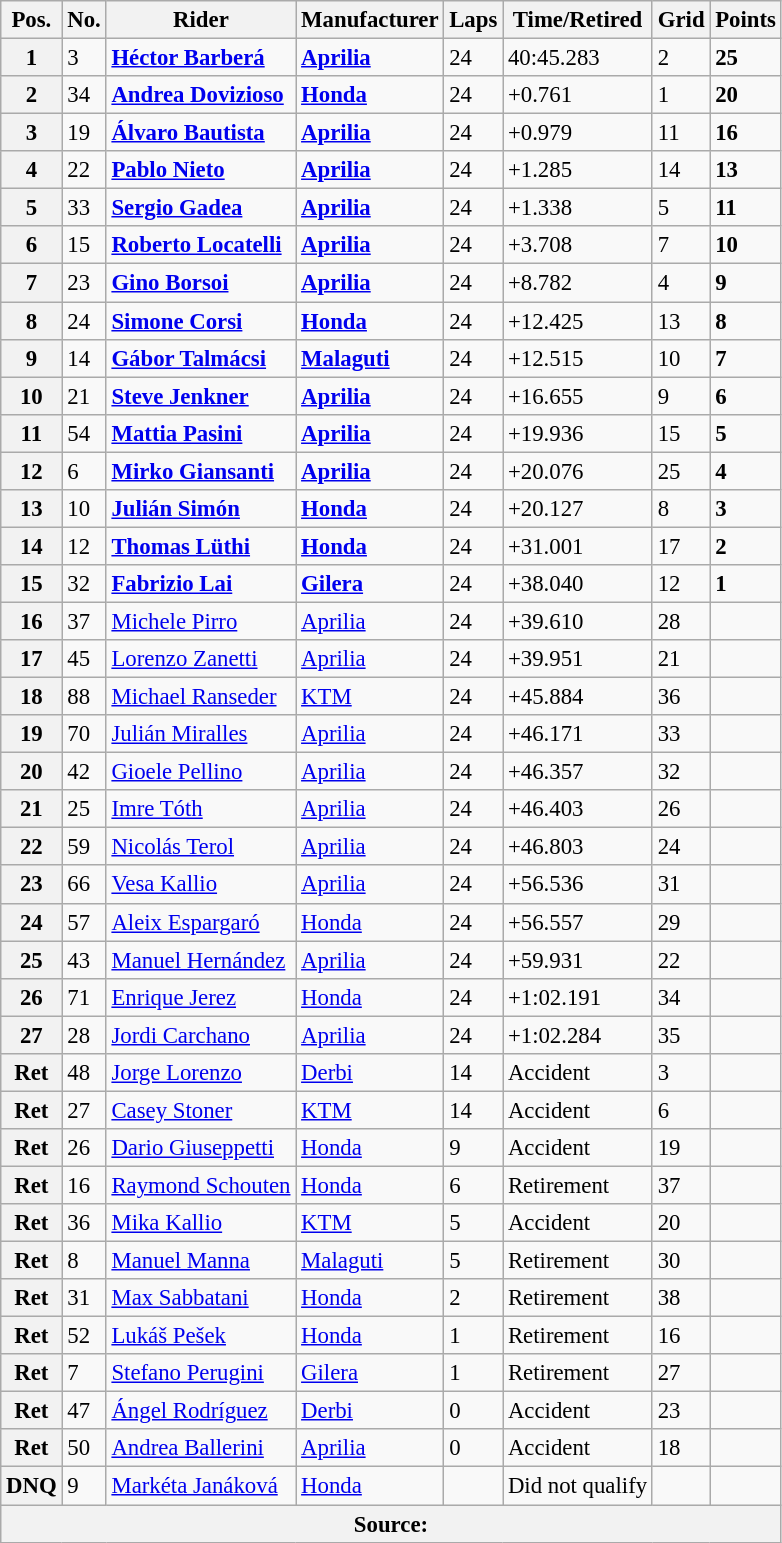<table class="wikitable" style="font-size: 95%;">
<tr>
<th>Pos.</th>
<th>No.</th>
<th>Rider</th>
<th>Manufacturer</th>
<th>Laps</th>
<th>Time/Retired</th>
<th>Grid</th>
<th>Points</th>
</tr>
<tr>
<th>1</th>
<td>3</td>
<td> <strong><a href='#'>Héctor Barberá</a></strong></td>
<td><strong><a href='#'>Aprilia</a></strong></td>
<td>24</td>
<td>40:45.283</td>
<td>2</td>
<td><strong>25</strong></td>
</tr>
<tr>
<th>2</th>
<td>34</td>
<td> <strong><a href='#'>Andrea Dovizioso</a></strong></td>
<td><strong><a href='#'>Honda</a></strong></td>
<td>24</td>
<td>+0.761</td>
<td>1</td>
<td><strong>20</strong></td>
</tr>
<tr>
<th>3</th>
<td>19</td>
<td> <strong><a href='#'>Álvaro Bautista</a></strong></td>
<td><strong><a href='#'>Aprilia</a></strong></td>
<td>24</td>
<td>+0.979</td>
<td>11</td>
<td><strong>16</strong></td>
</tr>
<tr>
<th>4</th>
<td>22</td>
<td> <strong><a href='#'>Pablo Nieto</a></strong></td>
<td><strong><a href='#'>Aprilia</a></strong></td>
<td>24</td>
<td>+1.285</td>
<td>14</td>
<td><strong>13</strong></td>
</tr>
<tr>
<th>5</th>
<td>33</td>
<td> <strong><a href='#'>Sergio Gadea</a></strong></td>
<td><strong><a href='#'>Aprilia</a></strong></td>
<td>24</td>
<td>+1.338</td>
<td>5</td>
<td><strong>11</strong></td>
</tr>
<tr>
<th>6</th>
<td>15</td>
<td> <strong><a href='#'>Roberto Locatelli</a></strong></td>
<td><strong><a href='#'>Aprilia</a></strong></td>
<td>24</td>
<td>+3.708</td>
<td>7</td>
<td><strong>10</strong></td>
</tr>
<tr>
<th>7</th>
<td>23</td>
<td> <strong><a href='#'>Gino Borsoi</a></strong></td>
<td><strong><a href='#'>Aprilia</a></strong></td>
<td>24</td>
<td>+8.782</td>
<td>4</td>
<td><strong>9</strong></td>
</tr>
<tr>
<th>8</th>
<td>24</td>
<td> <strong><a href='#'>Simone Corsi</a></strong></td>
<td><strong><a href='#'>Honda</a></strong></td>
<td>24</td>
<td>+12.425</td>
<td>13</td>
<td><strong>8</strong></td>
</tr>
<tr>
<th>9</th>
<td>14</td>
<td> <strong><a href='#'>Gábor Talmácsi</a></strong></td>
<td><strong><a href='#'>Malaguti</a></strong></td>
<td>24</td>
<td>+12.515</td>
<td>10</td>
<td><strong>7</strong></td>
</tr>
<tr>
<th>10</th>
<td>21</td>
<td> <strong><a href='#'>Steve Jenkner</a></strong></td>
<td><strong><a href='#'>Aprilia</a></strong></td>
<td>24</td>
<td>+16.655</td>
<td>9</td>
<td><strong>6</strong></td>
</tr>
<tr>
<th>11</th>
<td>54</td>
<td> <strong><a href='#'>Mattia Pasini</a></strong></td>
<td><strong><a href='#'>Aprilia</a></strong></td>
<td>24</td>
<td>+19.936</td>
<td>15</td>
<td><strong>5</strong></td>
</tr>
<tr>
<th>12</th>
<td>6</td>
<td> <strong><a href='#'>Mirko Giansanti</a></strong></td>
<td><strong><a href='#'>Aprilia</a></strong></td>
<td>24</td>
<td>+20.076</td>
<td>25</td>
<td><strong>4</strong></td>
</tr>
<tr>
<th>13</th>
<td>10</td>
<td> <strong><a href='#'>Julián Simón</a></strong></td>
<td><strong><a href='#'>Honda</a></strong></td>
<td>24</td>
<td>+20.127</td>
<td>8</td>
<td><strong>3</strong></td>
</tr>
<tr>
<th>14</th>
<td>12</td>
<td> <strong><a href='#'>Thomas Lüthi</a></strong></td>
<td><strong><a href='#'>Honda</a></strong></td>
<td>24</td>
<td>+31.001</td>
<td>17</td>
<td><strong>2</strong></td>
</tr>
<tr>
<th>15</th>
<td>32</td>
<td> <strong><a href='#'>Fabrizio Lai</a></strong></td>
<td><strong><a href='#'>Gilera</a></strong></td>
<td>24</td>
<td>+38.040</td>
<td>12</td>
<td><strong>1</strong></td>
</tr>
<tr>
<th>16</th>
<td>37</td>
<td> <a href='#'>Michele Pirro</a></td>
<td><a href='#'>Aprilia</a></td>
<td>24</td>
<td>+39.610</td>
<td>28</td>
<td></td>
</tr>
<tr>
<th>17</th>
<td>45</td>
<td> <a href='#'>Lorenzo Zanetti</a></td>
<td><a href='#'>Aprilia</a></td>
<td>24</td>
<td>+39.951</td>
<td>21</td>
<td></td>
</tr>
<tr>
<th>18</th>
<td>88</td>
<td> <a href='#'>Michael Ranseder</a></td>
<td><a href='#'>KTM</a></td>
<td>24</td>
<td>+45.884</td>
<td>36</td>
<td></td>
</tr>
<tr>
<th>19</th>
<td>70</td>
<td> <a href='#'>Julián Miralles</a></td>
<td><a href='#'>Aprilia</a></td>
<td>24</td>
<td>+46.171</td>
<td>33</td>
<td></td>
</tr>
<tr>
<th>20</th>
<td>42</td>
<td> <a href='#'>Gioele Pellino</a></td>
<td><a href='#'>Aprilia</a></td>
<td>24</td>
<td>+46.357</td>
<td>32</td>
<td></td>
</tr>
<tr>
<th>21</th>
<td>25</td>
<td> <a href='#'>Imre Tóth</a></td>
<td><a href='#'>Aprilia</a></td>
<td>24</td>
<td>+46.403</td>
<td>26</td>
<td></td>
</tr>
<tr>
<th>22</th>
<td>59</td>
<td> <a href='#'>Nicolás Terol</a></td>
<td><a href='#'>Aprilia</a></td>
<td>24</td>
<td>+46.803</td>
<td>24</td>
<td></td>
</tr>
<tr>
<th>23</th>
<td>66</td>
<td> <a href='#'>Vesa Kallio</a></td>
<td><a href='#'>Aprilia</a></td>
<td>24</td>
<td>+56.536</td>
<td>31</td>
<td></td>
</tr>
<tr>
<th>24</th>
<td>57</td>
<td> <a href='#'>Aleix Espargaró</a></td>
<td><a href='#'>Honda</a></td>
<td>24</td>
<td>+56.557</td>
<td>29</td>
<td></td>
</tr>
<tr>
<th>25</th>
<td>43</td>
<td> <a href='#'>Manuel Hernández</a></td>
<td><a href='#'>Aprilia</a></td>
<td>24</td>
<td>+59.931</td>
<td>22</td>
<td></td>
</tr>
<tr>
<th>26</th>
<td>71</td>
<td> <a href='#'>Enrique Jerez</a></td>
<td><a href='#'>Honda</a></td>
<td>24</td>
<td>+1:02.191</td>
<td>34</td>
<td></td>
</tr>
<tr>
<th>27</th>
<td>28</td>
<td> <a href='#'>Jordi Carchano</a></td>
<td><a href='#'>Aprilia</a></td>
<td>24</td>
<td>+1:02.284</td>
<td>35</td>
<td></td>
</tr>
<tr>
<th>Ret</th>
<td>48</td>
<td> <a href='#'>Jorge Lorenzo</a></td>
<td><a href='#'>Derbi</a></td>
<td>14</td>
<td>Accident</td>
<td>3</td>
<td></td>
</tr>
<tr>
<th>Ret</th>
<td>27</td>
<td> <a href='#'>Casey Stoner</a></td>
<td><a href='#'>KTM</a></td>
<td>14</td>
<td>Accident</td>
<td>6</td>
<td></td>
</tr>
<tr>
<th>Ret</th>
<td>26</td>
<td> <a href='#'>Dario Giuseppetti</a></td>
<td><a href='#'>Honda</a></td>
<td>9</td>
<td>Accident</td>
<td>19</td>
<td></td>
</tr>
<tr>
<th>Ret</th>
<td>16</td>
<td> <a href='#'>Raymond Schouten</a></td>
<td><a href='#'>Honda</a></td>
<td>6</td>
<td>Retirement</td>
<td>37</td>
<td></td>
</tr>
<tr>
<th>Ret</th>
<td>36</td>
<td> <a href='#'>Mika Kallio</a></td>
<td><a href='#'>KTM</a></td>
<td>5</td>
<td>Accident</td>
<td>20</td>
<td></td>
</tr>
<tr>
<th>Ret</th>
<td>8</td>
<td> <a href='#'>Manuel Manna</a></td>
<td><a href='#'>Malaguti</a></td>
<td>5</td>
<td>Retirement</td>
<td>30</td>
<td></td>
</tr>
<tr>
<th>Ret</th>
<td>31</td>
<td> <a href='#'>Max Sabbatani</a></td>
<td><a href='#'>Honda</a></td>
<td>2</td>
<td>Retirement</td>
<td>38</td>
<td></td>
</tr>
<tr>
<th>Ret</th>
<td>52</td>
<td> <a href='#'>Lukáš Pešek</a></td>
<td><a href='#'>Honda</a></td>
<td>1</td>
<td>Retirement</td>
<td>16</td>
<td></td>
</tr>
<tr>
<th>Ret</th>
<td>7</td>
<td> <a href='#'>Stefano Perugini</a></td>
<td><a href='#'>Gilera</a></td>
<td>1</td>
<td>Retirement</td>
<td>27</td>
<td></td>
</tr>
<tr>
<th>Ret</th>
<td>47</td>
<td> <a href='#'>Ángel Rodríguez</a></td>
<td><a href='#'>Derbi</a></td>
<td>0</td>
<td>Accident</td>
<td>23</td>
<td></td>
</tr>
<tr>
<th>Ret</th>
<td>50</td>
<td> <a href='#'>Andrea Ballerini</a></td>
<td><a href='#'>Aprilia</a></td>
<td>0</td>
<td>Accident</td>
<td>18</td>
<td></td>
</tr>
<tr>
<th>DNQ</th>
<td>9</td>
<td> <a href='#'>Markéta Janáková</a></td>
<td><a href='#'>Honda</a></td>
<td></td>
<td>Did not qualify</td>
<td></td>
<td></td>
</tr>
<tr>
<th colspan=8>Source: </th>
</tr>
</table>
